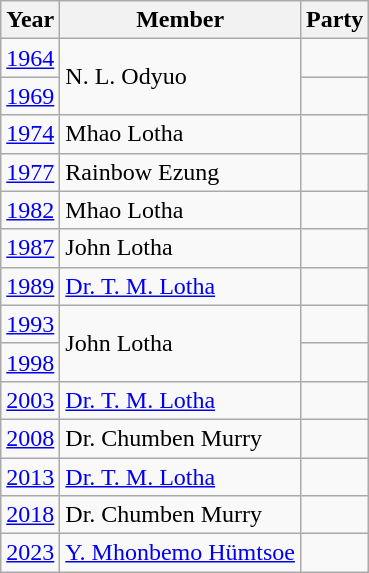<table class="wikitable sortable">
<tr>
<th>Year</th>
<th>Member</th>
<th colspan="2">Party</th>
</tr>
<tr>
<td><a href='#'>1964</a></td>
<td rowspan=2>N. L. Odyuo</td>
<td></td>
</tr>
<tr>
<td><a href='#'>1969</a></td>
<td></td>
</tr>
<tr>
<td><a href='#'>1974</a></td>
<td>Mhao Lotha</td>
<td></td>
</tr>
<tr>
<td><a href='#'>1977</a></td>
<td>Rainbow Ezung</td>
<td></td>
</tr>
<tr>
<td><a href='#'>1982</a></td>
<td>Mhao Lotha</td>
<td></td>
</tr>
<tr>
<td><a href='#'>1987</a></td>
<td>John Lotha</td>
<td></td>
</tr>
<tr>
<td><a href='#'>1989</a></td>
<td><a href='#'>Dr. T. M. Lotha</a></td>
<td></td>
</tr>
<tr>
<td><a href='#'>1993</a></td>
<td rowspan=2>John Lotha</td>
<td></td>
</tr>
<tr>
<td><a href='#'>1998</a></td>
</tr>
<tr>
<td><a href='#'>2003</a></td>
<td><a href='#'>Dr. T. M. Lotha</a></td>
<td></td>
</tr>
<tr>
<td><a href='#'>2008</a></td>
<td>Dr. Chumben Murry</td>
<td></td>
</tr>
<tr>
<td><a href='#'>2013</a></td>
<td><a href='#'>Dr. T. M. Lotha</a></td>
</tr>
<tr>
<td><a href='#'>2018</a></td>
<td>Dr. Chumben Murry</td>
<td></td>
</tr>
<tr>
<td><a href='#'>2023</a></td>
<td><a href='#'>Y. Mhonbemo Hümtsoe</a></td>
<td></td>
</tr>
</table>
